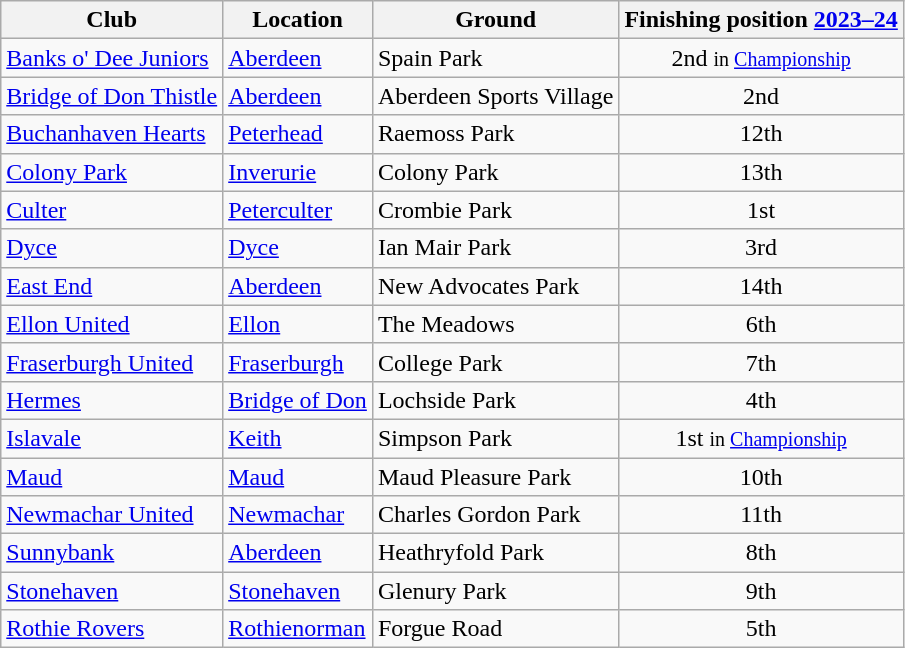<table class="wikitable sortable">
<tr>
<th>Club</th>
<th>Location</th>
<th>Ground</th>
<th>Finishing position <a href='#'>2023–24</a></th>
</tr>
<tr>
<td style="text-align:left;"><a href='#'>Banks o' Dee Juniors</a></td>
<td><a href='#'>Aberdeen</a></td>
<td>Spain Park</td>
<td style="text-align:center;">2nd <small> in <a href='#'>Championship</a></small></td>
</tr>
<tr>
<td style="text-align:left;"><a href='#'>Bridge of Don Thistle</a></td>
<td><a href='#'>Aberdeen</a></td>
<td>Aberdeen Sports Village</td>
<td style="text-align:center;">2nd</td>
</tr>
<tr>
<td style="text-align:left;"><a href='#'>Buchanhaven Hearts</a></td>
<td><a href='#'>Peterhead</a></td>
<td>Raemoss Park</td>
<td style="text-align:center;">12th</td>
</tr>
<tr>
<td style="text-align:left;"><a href='#'>Colony Park</a></td>
<td><a href='#'>Inverurie</a></td>
<td>Colony Park</td>
<td style="text-align:center;">13th</td>
</tr>
<tr>
<td style="text-align:left;"><a href='#'>Culter</a></td>
<td><a href='#'>Peterculter</a></td>
<td>Crombie Park</td>
<td style="text-align:center;">1st</td>
</tr>
<tr>
<td style="text-align:left;"><a href='#'>Dyce</a></td>
<td><a href='#'>Dyce</a></td>
<td>Ian Mair Park</td>
<td style="text-align:center;">3rd</td>
</tr>
<tr>
<td style="text-align:left;"><a href='#'>East End</a></td>
<td><a href='#'>Aberdeen</a></td>
<td>New Advocates Park</td>
<td style="text-align:center;">14th</td>
</tr>
<tr>
<td style="text-align:left;"><a href='#'>Ellon United</a></td>
<td><a href='#'>Ellon</a></td>
<td>The Meadows</td>
<td style="text-align:center;">6th</td>
</tr>
<tr>
<td style="text-align:left;"><a href='#'>Fraserburgh United</a></td>
<td><a href='#'>Fraserburgh</a></td>
<td>College Park</td>
<td style="text-align:center;">7th</td>
</tr>
<tr>
<td style="text-align:left;"><a href='#'>Hermes</a></td>
<td><a href='#'>Bridge of Don</a></td>
<td>Lochside Park</td>
<td style="text-align:center;">4th</td>
</tr>
<tr>
<td style="text-align:left;"><a href='#'>Islavale</a></td>
<td><a href='#'>Keith</a></td>
<td>Simpson Park</td>
<td style="text-align:center;">1st <small> in <a href='#'>Championship</a></small></td>
</tr>
<tr>
<td style="text-align:left;"><a href='#'>Maud</a></td>
<td><a href='#'>Maud</a></td>
<td>Maud Pleasure Park</td>
<td style="text-align:center;">10th</td>
</tr>
<tr>
<td style="text-align:left;"><a href='#'>Newmachar United</a></td>
<td><a href='#'>Newmachar</a></td>
<td>Charles Gordon Park</td>
<td style="text-align:center;">11th</td>
</tr>
<tr>
<td style="text-align:left;"><a href='#'>Sunnybank</a></td>
<td><a href='#'>Aberdeen</a></td>
<td>Heathryfold Park</td>
<td style="text-align:center;">8th</td>
</tr>
<tr>
<td style="text-align:left;"><a href='#'>Stonehaven</a></td>
<td><a href='#'>Stonehaven</a></td>
<td>Glenury Park</td>
<td style="text-align:center;">9th</td>
</tr>
<tr>
<td style="text-align:left;"><a href='#'>Rothie Rovers</a></td>
<td><a href='#'>Rothienorman</a></td>
<td>Forgue Road</td>
<td style="text-align:center;">5th</td>
</tr>
</table>
